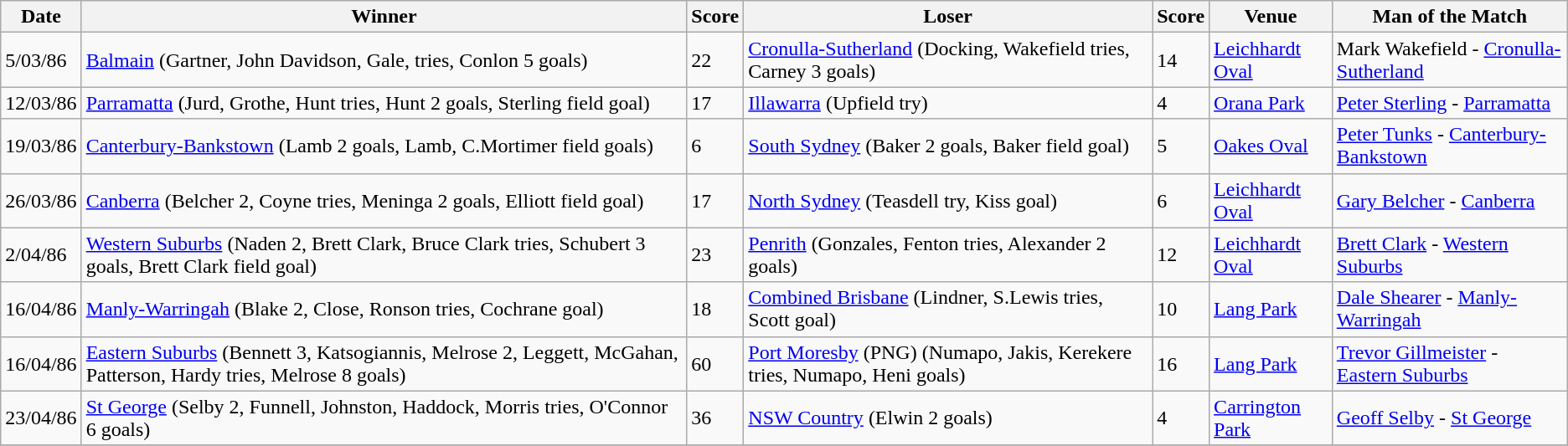<table class="wikitable">
<tr>
<th>Date</th>
<th>Winner</th>
<th>Score</th>
<th>Loser</th>
<th>Score</th>
<th>Venue</th>
<th>Man of the Match</th>
</tr>
<tr>
<td>5/03/86</td>
<td> <a href='#'>Balmain</a> (Gartner, John Davidson, Gale, tries, Conlon 5 goals)</td>
<td>22</td>
<td> <a href='#'>Cronulla-Sutherland</a> (Docking, Wakefield tries, Carney 3 goals)</td>
<td>14</td>
<td><a href='#'>Leichhardt Oval</a></td>
<td>Mark Wakefield - <a href='#'>Cronulla-Sutherland</a></td>
</tr>
<tr>
<td>12/03/86</td>
<td> <a href='#'>Parramatta</a> (Jurd, Grothe, Hunt tries, Hunt 2 goals, Sterling field goal)</td>
<td>17</td>
<td> <a href='#'>Illawarra</a> (Upfield try)</td>
<td>4</td>
<td><a href='#'>Orana Park</a></td>
<td><a href='#'>Peter Sterling</a> - <a href='#'>Parramatta</a></td>
</tr>
<tr>
<td>19/03/86</td>
<td> <a href='#'>Canterbury-Bankstown</a> (Lamb 2 goals, Lamb, C.Mortimer field goals)</td>
<td>6</td>
<td> <a href='#'>South Sydney</a> (Baker 2 goals, Baker field goal)</td>
<td>5</td>
<td><a href='#'>Oakes Oval</a></td>
<td><a href='#'>Peter Tunks</a> - <a href='#'>Canterbury-Bankstown</a></td>
</tr>
<tr>
<td>26/03/86</td>
<td> <a href='#'>Canberra</a> (Belcher 2, Coyne tries, Meninga 2 goals, Elliott field goal)</td>
<td>17</td>
<td> <a href='#'>North Sydney</a> (Teasdell try, Kiss goal)</td>
<td>6</td>
<td><a href='#'>Leichhardt Oval</a></td>
<td><a href='#'>Gary Belcher</a> - <a href='#'>Canberra</a></td>
</tr>
<tr>
<td>2/04/86</td>
<td> <a href='#'>Western Suburbs</a> (Naden 2, Brett Clark, Bruce Clark tries, Schubert 3 goals, Brett Clark field goal)</td>
<td>23</td>
<td> <a href='#'>Penrith</a> (Gonzales, Fenton tries, Alexander 2 goals)</td>
<td>12</td>
<td><a href='#'>Leichhardt Oval</a></td>
<td><a href='#'>Brett Clark</a> - <a href='#'>Western Suburbs</a></td>
</tr>
<tr>
<td>16/04/86</td>
<td> <a href='#'>Manly-Warringah</a> (Blake 2, Close, Ronson tries, Cochrane goal)</td>
<td>18</td>
<td> <a href='#'>Combined Brisbane</a> (Lindner, S.Lewis tries, Scott goal)</td>
<td>10</td>
<td><a href='#'>Lang Park</a></td>
<td><a href='#'>Dale Shearer</a> - <a href='#'>Manly-Warringah</a></td>
</tr>
<tr>
<td>16/04/86</td>
<td> <a href='#'>Eastern Suburbs</a> (Bennett 3, Katsogiannis, Melrose 2, Leggett, McGahan, Patterson, Hardy tries, Melrose 8 goals)</td>
<td>60</td>
<td> <a href='#'>Port Moresby</a> (PNG) (Numapo, Jakis, Kerekere tries, Numapo, Heni goals)</td>
<td>16</td>
<td><a href='#'>Lang Park</a></td>
<td><a href='#'>Trevor Gillmeister</a> - <a href='#'>Eastern Suburbs</a></td>
</tr>
<tr>
<td>23/04/86</td>
<td> <a href='#'>St George</a> (Selby 2, Funnell, Johnston, Haddock, Morris tries, O'Connor 6 goals)</td>
<td>36</td>
<td> <a href='#'>NSW Country</a> (Elwin 2 goals)</td>
<td>4</td>
<td><a href='#'>Carrington Park</a></td>
<td><a href='#'>Geoff Selby</a> - <a href='#'>St George</a></td>
</tr>
<tr>
</tr>
</table>
